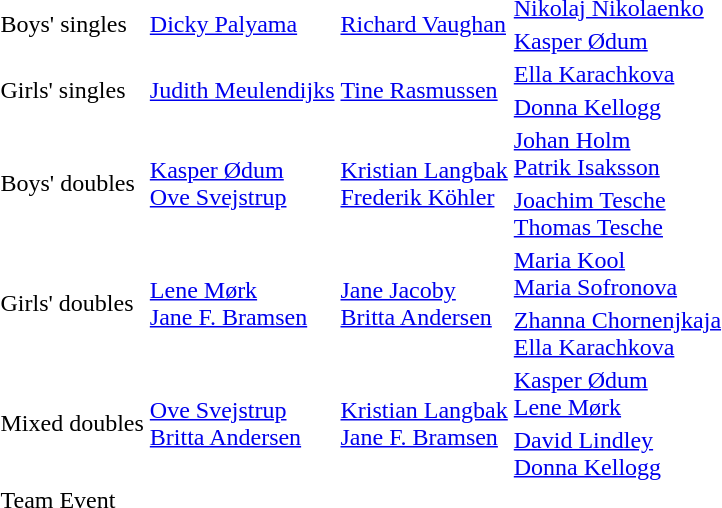<table>
<tr>
<td rowspan=2>Boys' singles</td>
<td rowspan=2> <a href='#'>Dicky Palyama</a></td>
<td rowspan=2> <a href='#'>Richard Vaughan</a></td>
<td> <a href='#'>Nikolaj Nikolaenko</a></td>
</tr>
<tr>
<td> <a href='#'>Kasper Ødum</a></td>
</tr>
<tr>
<td rowspan=2>Girls' singles</td>
<td rowspan=2> <a href='#'>Judith Meulendijks</a></td>
<td rowspan=2> <a href='#'>Tine Rasmussen</a></td>
<td> <a href='#'>Ella Karachkova</a></td>
</tr>
<tr>
<td> <a href='#'>Donna Kellogg</a></td>
</tr>
<tr>
<td rowspan=2>Boys' doubles</td>
<td rowspan=2> <a href='#'>Kasper Ødum</a> <br>  <a href='#'>Ove Svejstrup</a></td>
<td rowspan=2> <a href='#'>Kristian Langbak</a> <br>  <a href='#'>Frederik Köhler</a></td>
<td> <a href='#'>Johan Holm</a> <br>  <a href='#'>Patrik Isaksson</a></td>
</tr>
<tr>
<td> <a href='#'>Joachim Tesche</a> <br>  <a href='#'>Thomas Tesche</a></td>
</tr>
<tr>
<td rowspan=2>Girls' doubles</td>
<td rowspan=2> <a href='#'>Lene Mørk</a> <br>  <a href='#'>Jane F. Bramsen</a></td>
<td rowspan=2> <a href='#'>Jane Jacoby</a> <br>  <a href='#'>Britta Andersen</a></td>
<td> <a href='#'>Maria Kool</a> <br>  <a href='#'>Maria Sofronova</a></td>
</tr>
<tr>
<td> <a href='#'>Zhanna Chornenjkaja</a> <br>  <a href='#'>Ella Karachkova</a></td>
</tr>
<tr>
<td rowspan=2>Mixed doubles</td>
<td rowspan=2> <a href='#'>Ove Svejstrup</a> <br>  <a href='#'>Britta Andersen</a></td>
<td rowspan=2> <a href='#'>Kristian Langbak</a> <br>  <a href='#'>Jane F. Bramsen</a></td>
<td> <a href='#'>Kasper Ødum</a> <br>  <a href='#'>Lene Mørk</a></td>
</tr>
<tr>
<td> <a href='#'>David Lindley</a> <br>  <a href='#'>Donna Kellogg</a></td>
</tr>
<tr>
<td>Team Event</td>
<td></td>
<td></td>
<td></td>
</tr>
</table>
